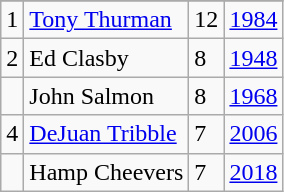<table class="wikitable">
<tr>
</tr>
<tr>
<td>1</td>
<td><a href='#'>Tony Thurman</a></td>
<td>12</td>
<td><a href='#'>1984</a></td>
</tr>
<tr>
<td>2</td>
<td>Ed Clasby</td>
<td>8</td>
<td><a href='#'>1948</a></td>
</tr>
<tr>
<td></td>
<td>John Salmon</td>
<td>8</td>
<td><a href='#'>1968</a></td>
</tr>
<tr>
<td>4</td>
<td><a href='#'>DeJuan Tribble</a></td>
<td>7</td>
<td><a href='#'>2006</a></td>
</tr>
<tr>
<td></td>
<td>Hamp Cheevers</td>
<td>7</td>
<td><a href='#'>2018</a></td>
</tr>
</table>
